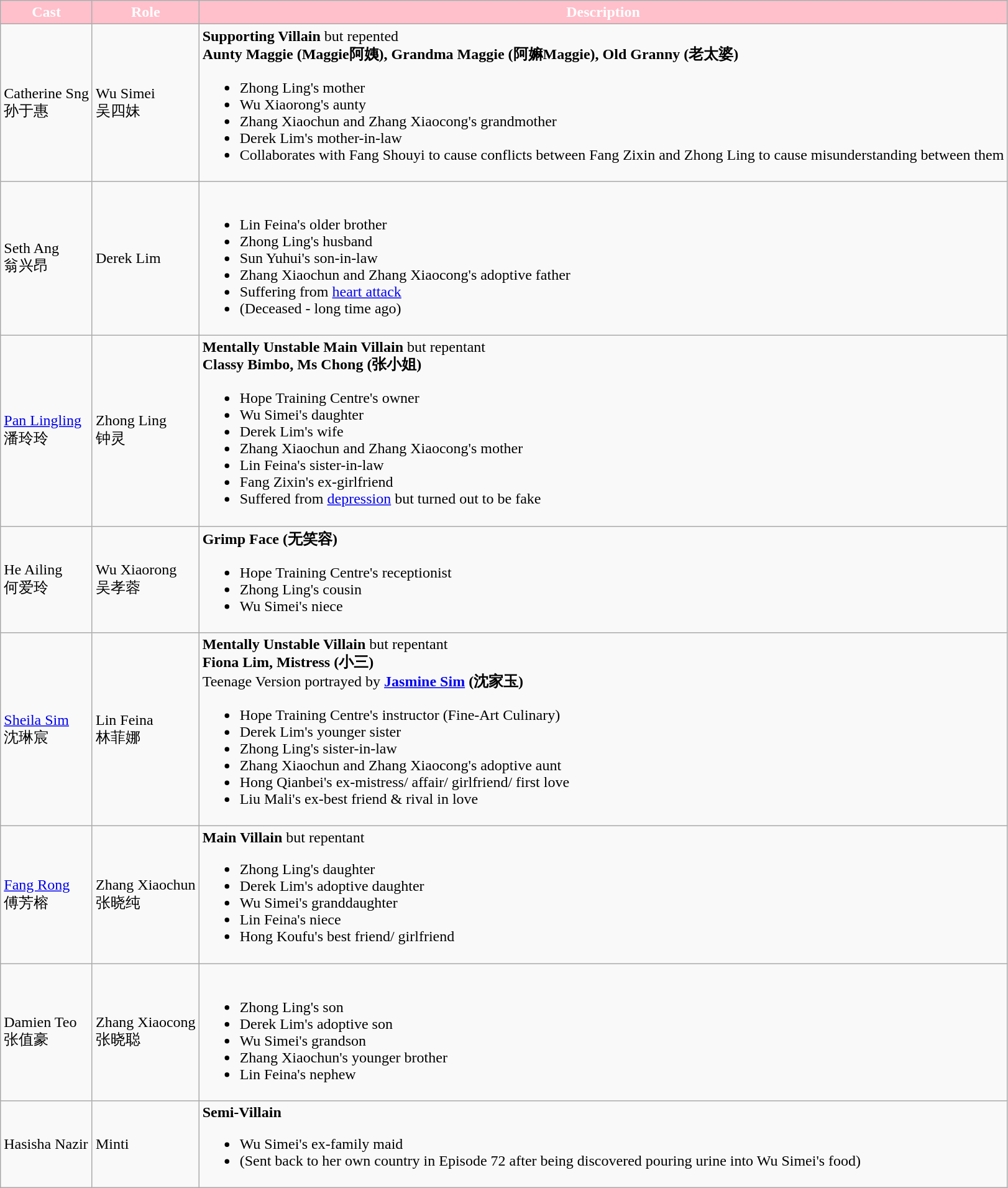<table class="wikitable">
<tr>
<th style="background:pink; color:white">Cast</th>
<th style="background:pink; color:white">Role</th>
<th style="background:pink; color:white">Description</th>
</tr>
<tr>
<td>Catherine Sng <br> 孙于惠</td>
<td>Wu Simei <br> 吴四妹</td>
<td><strong>Supporting Villain</strong> but repented <br> <strong>Aunty Maggie (Maggie阿姨), Grandma Maggie (阿嫲Maggie), Old Granny (老太婆)</strong><br><ul><li>Zhong Ling's mother</li><li>Wu Xiaorong's aunty</li><li>Zhang Xiaochun and Zhang Xiaocong's grandmother</li><li>Derek Lim's mother-in-law</li><li>Collaborates with Fang Shouyi to cause conflicts between Fang Zixin and Zhong Ling to cause misunderstanding between them</li></ul></td>
</tr>
<tr>
<td>Seth Ang <br> 翁兴昂</td>
<td>Derek Lim</td>
<td><br><ul><li>Lin Feina's older brother</li><li>Zhong Ling's husband</li><li>Sun Yuhui's son-in-law</li><li>Zhang Xiaochun and Zhang Xiaocong's adoptive father</li><li>Suffering from <a href='#'>heart attack</a></li><li>(Deceased - long time ago)</li></ul></td>
</tr>
<tr>
<td><a href='#'>Pan Lingling</a> <br> 潘玲玲</td>
<td>Zhong Ling <br> 钟灵</td>
<td><strong>Mentally Unstable Main Villain</strong> but repentant<br>  <strong>Classy Bimbo, Ms Chong (张小姐)</strong><br><ul><li>Hope Training Centre's owner</li><li>Wu Simei's daughter</li><li>Derek Lim's wife</li><li>Zhang Xiaochun and Zhang Xiaocong's mother</li><li>Lin Feina's sister-in-law</li><li>Fang Zixin's ex-girlfriend</li><li>Suffered from <a href='#'>depression</a> but turned out to be fake</li></ul></td>
</tr>
<tr>
<td>He Ailing <br> 何爱玲</td>
<td>Wu Xiaorong <br> 吴孝蓉</td>
<td><strong>Grimp Face (无笑容)</strong><br><ul><li>Hope Training Centre's receptionist</li><li>Zhong Ling's cousin</li><li>Wu Simei's niece</li></ul></td>
</tr>
<tr>
<td><a href='#'>Sheila Sim</a> <br> 沈琳宸</td>
<td>Lin Feina <br>  林菲娜</td>
<td><strong>Mentally Unstable Villain</strong> but repentant <br><strong>Fiona Lim, Mistress (小三)</strong> <br> Teenage Version portrayed by <strong><a href='#'>Jasmine Sim</a> (沈家玉)</strong><br><ul><li>Hope Training Centre's instructor (Fine-Art Culinary)</li><li>Derek Lim's younger sister</li><li>Zhong Ling's sister-in-law</li><li>Zhang Xiaochun and Zhang Xiaocong's adoptive aunt</li><li>Hong Qianbei's ex-mistress/ affair/ girlfriend/ first love</li><li>Liu Mali's ex-best friend & rival in love</li></ul></td>
</tr>
<tr>
<td><a href='#'>Fang Rong</a> <br> 傅芳榕</td>
<td>Zhang Xiaochun <br> 张晓纯</td>
<td><strong>Main Villain</strong> but repentant<br><ul><li>Zhong Ling's daughter</li><li>Derek Lim's adoptive daughter</li><li>Wu Simei's granddaughter</li><li>Lin Feina's niece</li><li>Hong Koufu's best friend/ girlfriend</li></ul></td>
</tr>
<tr>
<td>Damien Teo <br> 张值豪</td>
<td>Zhang Xiaocong <br> 张晓聪</td>
<td><br><ul><li>Zhong Ling's son</li><li>Derek Lim's adoptive son</li><li>Wu Simei's grandson</li><li>Zhang Xiaochun's younger brother</li><li>Lin Feina's nephew</li></ul></td>
</tr>
<tr>
<td>Hasisha Nazir</td>
<td>Minti</td>
<td><strong>Semi-Villain</strong><br><ul><li>Wu Simei's ex-family maid</li><li>(Sent back to her own country in Episode 72 after being discovered pouring urine into Wu Simei's food)</li></ul></td>
</tr>
</table>
